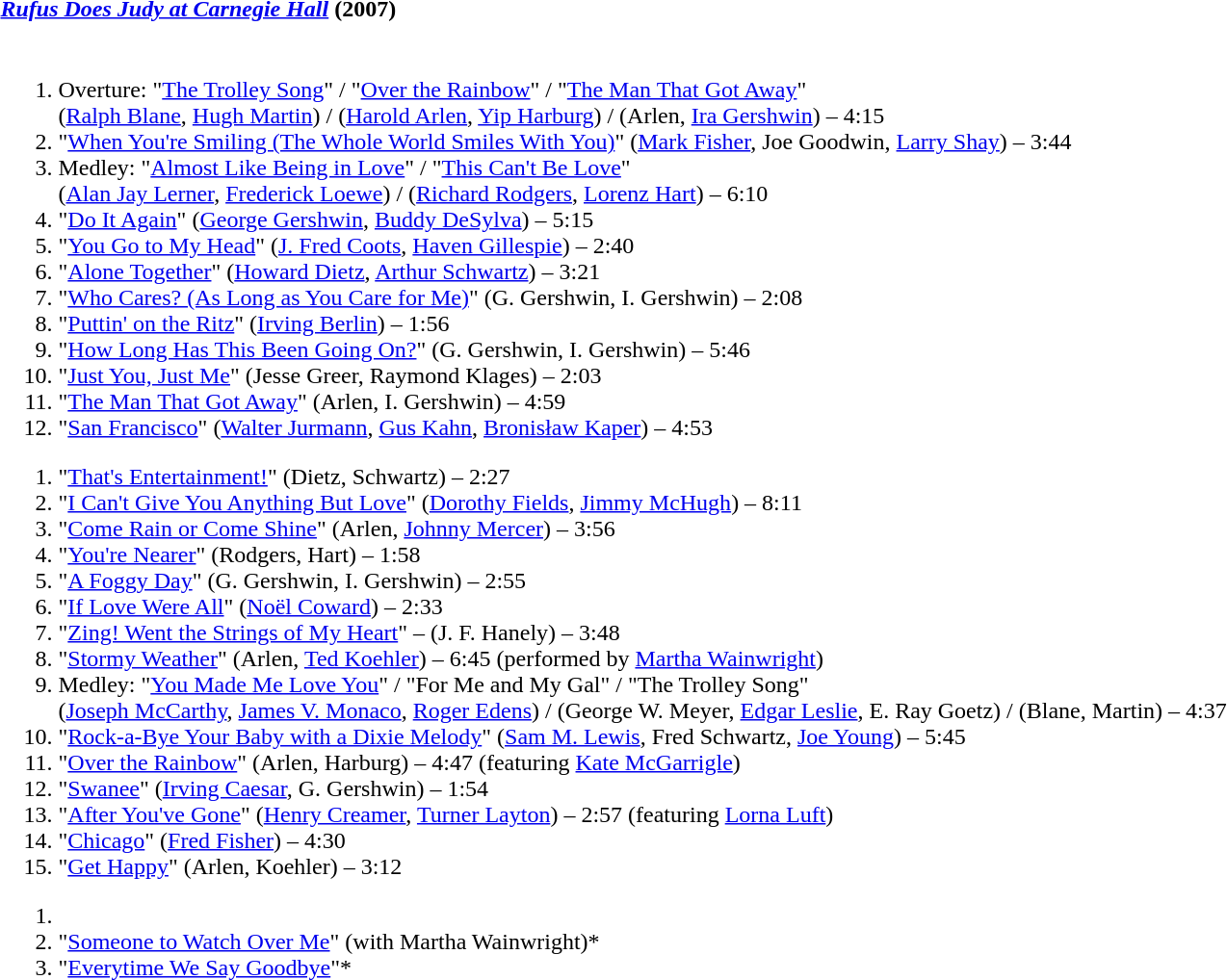<table class="collapsible collapsed" border="0" style="margin-right:20.45em">
<tr>
<th style="width:100%; text-align:left;"><em><a href='#'>Rufus Does Judy at Carnegie Hall</a></em> (2007)</th>
<th></th>
</tr>
<tr>
<td colspan="2"><br><ol><li>Overture: "<a href='#'>The Trolley Song</a>" / "<a href='#'>Over the Rainbow</a>" / "<a href='#'>The Man That Got Away</a>"<br>(<a href='#'>Ralph Blane</a>, <a href='#'>Hugh Martin</a>) / (<a href='#'>Harold Arlen</a>, <a href='#'>Yip Harburg</a>) / (Arlen, <a href='#'>Ira Gershwin</a>) – 4:15</li><li>"<a href='#'>When You're Smiling (The Whole World Smiles With You)</a>" (<a href='#'>Mark Fisher</a>, Joe Goodwin, <a href='#'>Larry Shay</a>) – 3:44</li><li>Medley: "<a href='#'>Almost Like Being in Love</a>" / "<a href='#'>This Can't Be Love</a>"<br>(<a href='#'>Alan Jay Lerner</a>, <a href='#'>Frederick Loewe</a>) / (<a href='#'>Richard Rodgers</a>, <a href='#'>Lorenz Hart</a>) – 6:10</li><li>"<a href='#'>Do It Again</a>" (<a href='#'>George Gershwin</a>, <a href='#'>Buddy DeSylva</a>) – 5:15</li><li>"<a href='#'>You Go to My Head</a>" (<a href='#'>J. Fred Coots</a>, <a href='#'>Haven Gillespie</a>) – 2:40</li><li>"<a href='#'>Alone Together</a>" (<a href='#'>Howard Dietz</a>, <a href='#'>Arthur Schwartz</a>) – 3:21</li><li>"<a href='#'>Who Cares? (As Long as You Care for Me)</a>" (G. Gershwin, I. Gershwin) – 2:08</li><li>"<a href='#'>Puttin' on the Ritz</a>" (<a href='#'>Irving Berlin</a>) – 1:56</li><li>"<a href='#'>How Long Has This Been Going On?</a>" (G. Gershwin, I. Gershwin) – 5:46</li><li>"<a href='#'>Just You, Just Me</a>" (Jesse Greer, Raymond Klages) – 2:03</li><li>"<a href='#'>The Man That Got Away</a>" (Arlen, I. Gershwin) – 4:59</li><li>"<a href='#'>San Francisco</a>" (<a href='#'>Walter Jurmann</a>, <a href='#'>Gus Kahn</a>, <a href='#'>Bronisław Kaper</a>) – 4:53</li></ol><ol><li>"<a href='#'>That's Entertainment!</a>" (Dietz, Schwartz) – 2:27</li><li>"<a href='#'>I Can't Give You Anything But Love</a>" (<a href='#'>Dorothy Fields</a>, <a href='#'>Jimmy McHugh</a>) – 8:11</li><li>"<a href='#'>Come Rain or Come Shine</a>" (Arlen, <a href='#'>Johnny Mercer</a>) – 3:56</li><li>"<a href='#'>You're Nearer</a>" (Rodgers, Hart) – 1:58</li><li>"<a href='#'>A Foggy Day</a>" (G. Gershwin, I. Gershwin) – 2:55</li><li>"<a href='#'>If Love Were All</a>" (<a href='#'>Noël Coward</a>) – 2:33</li><li>"<a href='#'>Zing! Went the Strings of My Heart</a>" – (J. F. Hanely) – 3:48</li><li>"<a href='#'>Stormy Weather</a>" (Arlen, <a href='#'>Ted Koehler</a>) – 6:45 (performed by <a href='#'>Martha Wainwright</a>)</li><li>Medley: "<a href='#'>You Made Me Love You</a>" / "For Me and My Gal" / "The Trolley Song"<br>(<a href='#'>Joseph McCarthy</a>, <a href='#'>James V. Monaco</a>, <a href='#'>Roger Edens</a>) / (George W. Meyer, <a href='#'>Edgar Leslie</a>, E. Ray Goetz) / (Blane, Martin) – 4:37</li><li>"<a href='#'>Rock-a-Bye Your Baby with a Dixie Melody</a>" (<a href='#'>Sam M. Lewis</a>, Fred Schwartz, <a href='#'>Joe Young</a>) – 5:45</li><li>"<a href='#'>Over the Rainbow</a>" (Arlen, Harburg) – 4:47 (featuring <a href='#'>Kate McGarrigle</a>)</li><li>"<a href='#'>Swanee</a>" (<a href='#'>Irving Caesar</a>, G. Gershwin) – 1:54</li><li>"<a href='#'>After You've Gone</a>" (<a href='#'>Henry Creamer</a>, <a href='#'>Turner Layton</a>) – 2:57 (featuring <a href='#'>Lorna Luft</a>)</li><li>"<a href='#'>Chicago</a>" (<a href='#'>Fred Fisher</a>) – 4:30</li><li>"<a href='#'>Get Happy</a>" (Arlen, Koehler) – 3:12</li></ol><ol><li><li>"<a href='#'>Someone to Watch Over Me</a>" (with Martha Wainwright)*</li><li>"<a href='#'>Everytime We Say Goodbye</a>"*</li></ol></td>
</tr>
</table>
